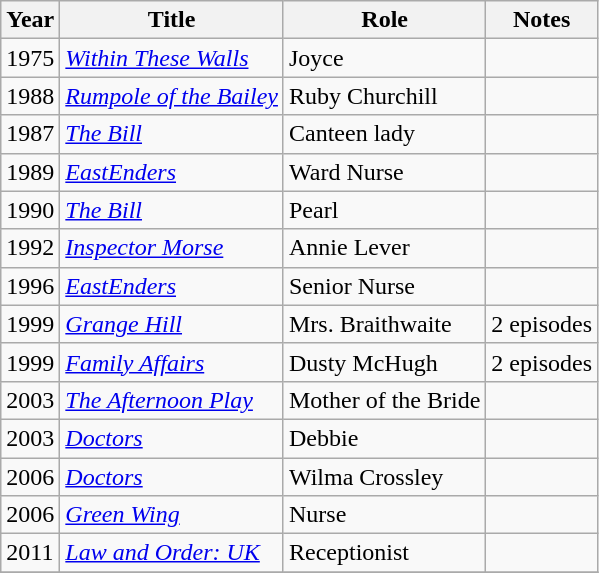<table class= "wikitable">
<tr>
<th>Year</th>
<th>Title</th>
<th>Role</th>
<th>Notes</th>
</tr>
<tr>
<td>1975</td>
<td><em><a href='#'>Within These Walls</a></em></td>
<td>Joyce</td>
<td></td>
</tr>
<tr>
<td>1988</td>
<td><em><a href='#'>Rumpole of the Bailey</a></em></td>
<td>Ruby Churchill</td>
<td></td>
</tr>
<tr>
<td>1987</td>
<td><em><a href='#'>The Bill</a></em></td>
<td>Canteen lady</td>
<td></td>
</tr>
<tr>
<td>1989</td>
<td><em><a href='#'>EastEnders</a></em></td>
<td>Ward Nurse</td>
<td></td>
</tr>
<tr>
<td>1990</td>
<td><em><a href='#'>The Bill</a></em></td>
<td>Pearl</td>
<td></td>
</tr>
<tr>
<td>1992</td>
<td><em><a href='#'>Inspector Morse</a></em></td>
<td>Annie Lever</td>
<td></td>
</tr>
<tr>
<td>1996</td>
<td><em><a href='#'>EastEnders</a></em></td>
<td>Senior Nurse</td>
<td></td>
</tr>
<tr>
<td>1999</td>
<td><em><a href='#'>Grange Hill</a></em></td>
<td>Mrs. Braithwaite</td>
<td>2 episodes</td>
</tr>
<tr>
<td>1999</td>
<td><em><a href='#'>Family Affairs</a></em></td>
<td>Dusty McHugh</td>
<td>2 episodes</td>
</tr>
<tr>
<td>2003</td>
<td><em><a href='#'>The Afternoon Play</a></em></td>
<td>Mother of the Bride</td>
<td></td>
</tr>
<tr>
<td>2003</td>
<td><em><a href='#'>Doctors</a></em></td>
<td>Debbie</td>
<td></td>
</tr>
<tr>
<td>2006</td>
<td><em><a href='#'>Doctors</a></em></td>
<td>Wilma Crossley</td>
<td></td>
</tr>
<tr>
<td>2006</td>
<td><em><a href='#'>Green Wing</a></em></td>
<td>Nurse</td>
<td></td>
</tr>
<tr>
<td>2011</td>
<td><em><a href='#'>Law and Order: UK</a></em></td>
<td>Receptionist</td>
<td></td>
</tr>
<tr>
</tr>
</table>
